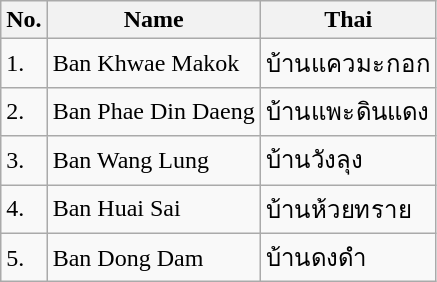<table class="wikitable sortable">
<tr>
<th>No.</th>
<th>Name</th>
<th>Thai</th>
</tr>
<tr>
<td>1.</td>
<td>Ban Khwae Makok</td>
<td>บ้านแควมะกอก</td>
</tr>
<tr>
<td>2.</td>
<td>Ban Phae Din Daeng</td>
<td>บ้านแพะดินแดง</td>
</tr>
<tr>
<td>3.</td>
<td>Ban Wang Lung</td>
<td>บ้านวังลุง</td>
</tr>
<tr>
<td>4.</td>
<td>Ban Huai Sai</td>
<td>บ้านห้วยทราย</td>
</tr>
<tr>
<td>5.</td>
<td>Ban Dong Dam</td>
<td>บ้านดงดำ</td>
</tr>
</table>
